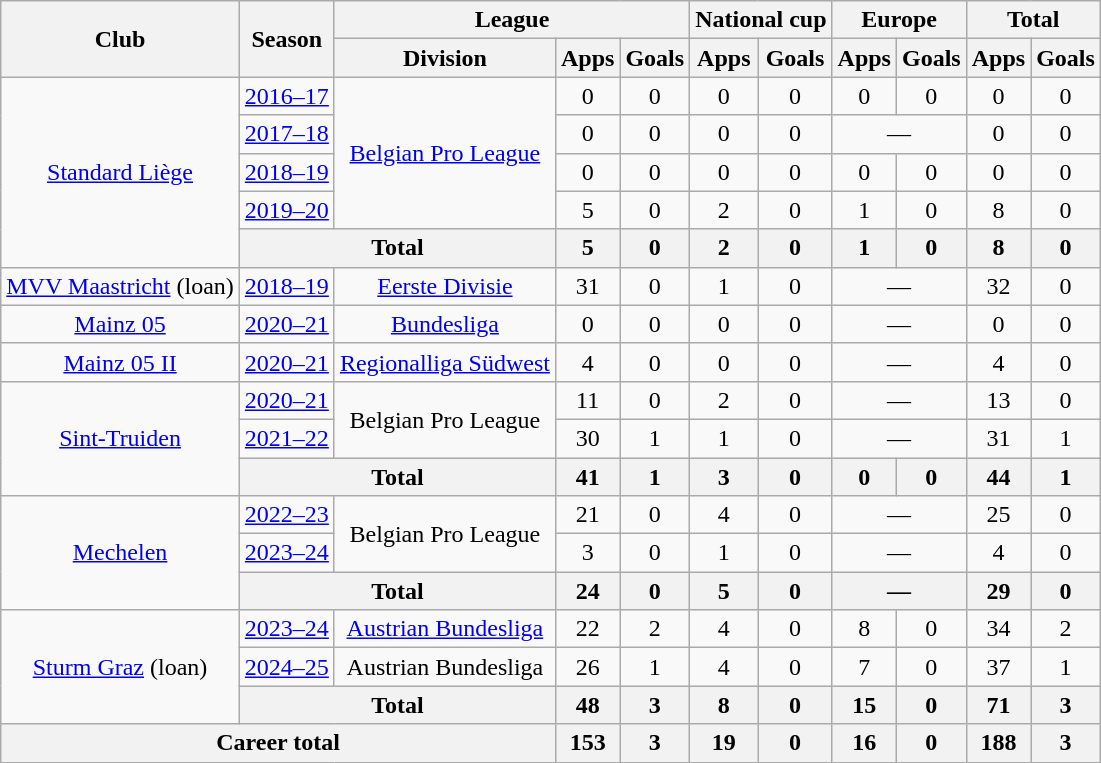<table class="wikitable" style="text-align:center">
<tr>
<th rowspan="2">Club</th>
<th rowspan="2">Season</th>
<th colspan="3">League</th>
<th colspan="2">National cup</th>
<th colspan="2">Europe</th>
<th colspan="2">Total</th>
</tr>
<tr>
<th>Division</th>
<th>Apps</th>
<th>Goals</th>
<th>Apps</th>
<th>Goals</th>
<th>Apps</th>
<th>Goals</th>
<th>Apps</th>
<th>Goals</th>
</tr>
<tr>
<td rowspan="5"><a href='#'>Standard Liège</a></td>
<td><a href='#'>2016–17</a></td>
<td rowspan="4"><a href='#'>Belgian Pro League</a></td>
<td>0</td>
<td>0</td>
<td>0</td>
<td>0</td>
<td>0</td>
<td>0</td>
<td>0</td>
<td>0</td>
</tr>
<tr>
<td><a href='#'>2017–18</a></td>
<td>0</td>
<td>0</td>
<td>0</td>
<td>0</td>
<td colspan="2">—</td>
<td>0</td>
<td>0</td>
</tr>
<tr>
<td><a href='#'>2018–19</a></td>
<td>0</td>
<td>0</td>
<td>0</td>
<td>0</td>
<td>0</td>
<td>0</td>
<td>0</td>
<td>0</td>
</tr>
<tr>
<td><a href='#'>2019–20</a></td>
<td>5</td>
<td>0</td>
<td>2</td>
<td>0</td>
<td>1</td>
<td>0</td>
<td>8</td>
<td>0</td>
</tr>
<tr>
<th colspan="2">Total</th>
<th>5</th>
<th>0</th>
<th>2</th>
<th>0</th>
<th>1</th>
<th>0</th>
<th>8</th>
<th>0</th>
</tr>
<tr>
<td><a href='#'>MVV Maastricht</a> (loan)</td>
<td><a href='#'>2018–19</a></td>
<td><a href='#'>Eerste Divisie</a></td>
<td>31</td>
<td>0</td>
<td>1</td>
<td>0</td>
<td colspan="2">—</td>
<td>32</td>
<td>0</td>
</tr>
<tr>
<td><a href='#'>Mainz 05</a></td>
<td><a href='#'>2020–21</a></td>
<td><a href='#'>Bundesliga</a></td>
<td>0</td>
<td>0</td>
<td>0</td>
<td>0</td>
<td colspan="2">—</td>
<td>0</td>
<td>0</td>
</tr>
<tr>
<td><a href='#'>Mainz 05 II</a></td>
<td><a href='#'>2020–21</a></td>
<td><a href='#'>Regionalliga Südwest</a></td>
<td>4</td>
<td>0</td>
<td>0</td>
<td>0</td>
<td colspan="2">—</td>
<td>4</td>
<td>0</td>
</tr>
<tr>
<td rowspan="3"><a href='#'>Sint-Truiden</a></td>
<td><a href='#'>2020–21</a></td>
<td rowspan="2">Belgian Pro League</td>
<td>11</td>
<td>0</td>
<td>2</td>
<td>0</td>
<td colspan="2">—</td>
<td>13</td>
<td>0</td>
</tr>
<tr>
<td><a href='#'>2021–22</a></td>
<td>30</td>
<td>1</td>
<td>1</td>
<td>0</td>
<td colspan="2">—</td>
<td>31</td>
<td>1</td>
</tr>
<tr>
<th colspan="2">Total</th>
<th>41</th>
<th>1</th>
<th>3</th>
<th>0</th>
<th>0</th>
<th>0</th>
<th>44</th>
<th>1</th>
</tr>
<tr>
<td rowspan="3"><a href='#'>Mechelen</a></td>
<td><a href='#'>2022–23</a></td>
<td rowspan="2">Belgian Pro League</td>
<td>21</td>
<td>0</td>
<td>4</td>
<td>0</td>
<td colspan="2">—</td>
<td>25</td>
<td>0</td>
</tr>
<tr>
<td><a href='#'>2023–24</a></td>
<td>3</td>
<td>0</td>
<td>1</td>
<td>0</td>
<td colspan="2">—</td>
<td>4</td>
<td>0</td>
</tr>
<tr>
<th colspan="2">Total</th>
<th>24</th>
<th>0</th>
<th>5</th>
<th>0</th>
<th colspan="2">—</th>
<th>29</th>
<th>0</th>
</tr>
<tr>
<td rowspan="3"><a href='#'>Sturm Graz</a> (loan)</td>
<td><a href='#'>2023–24</a></td>
<td><a href='#'>Austrian Bundesliga</a></td>
<td>22</td>
<td>2</td>
<td>4</td>
<td>0</td>
<td>8</td>
<td>0</td>
<td>34</td>
<td>2</td>
</tr>
<tr>
<td><a href='#'>2024–25</a></td>
<td>Austrian Bundesliga</td>
<td>26</td>
<td>1</td>
<td>4</td>
<td>0</td>
<td>7</td>
<td>0</td>
<td>37</td>
<td>1</td>
</tr>
<tr>
<th colspan="2">Total</th>
<th>48</th>
<th>3</th>
<th>8</th>
<th>0</th>
<th>15</th>
<th>0</th>
<th>71</th>
<th>3</th>
</tr>
<tr>
<th colspan="3">Career total</th>
<th>153</th>
<th>3</th>
<th>19</th>
<th>0</th>
<th>16</th>
<th>0</th>
<th>188</th>
<th>3</th>
</tr>
</table>
